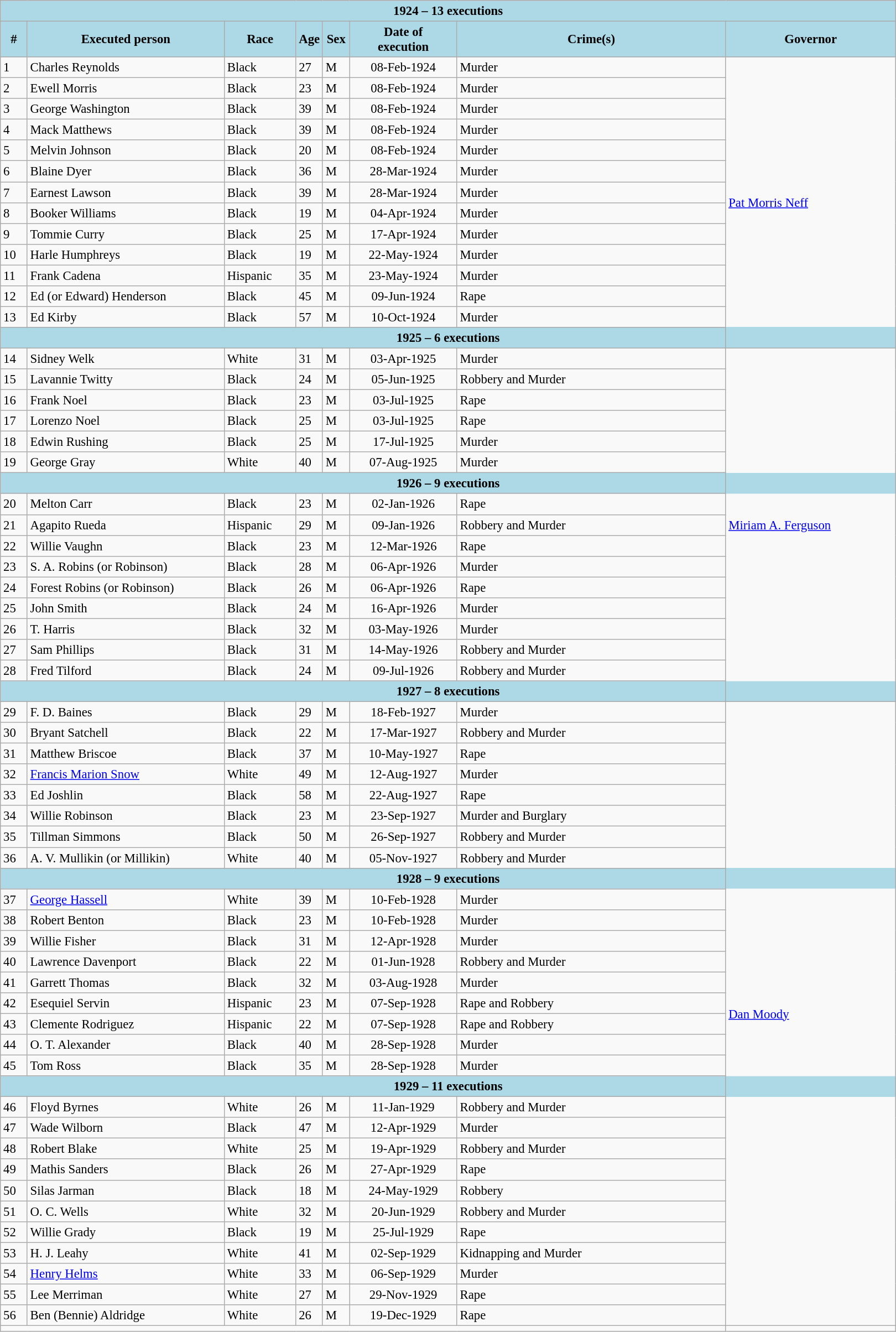<table class="wikitable" style="font-size:95%; ">
<tr>
<th colspan="8" style="background-color:#ADD8E6">1924 – 13 executions</th>
</tr>
<tr>
<th style="background-color:#ADD8E6" width="3%">#</th>
<th style="background-color:#ADD8E6" width="22%">Executed person</th>
<th style="background-color:#ADD8E6" width="8%">Race</th>
<th style="background-color:#ADD8E6" width="3%">Age</th>
<th style="background-color:#ADD8E6" width="3%">Sex</th>
<th style="background-color:#ADD8E6" width="12%">Date of <br>execution</th>
<th style="background-color:#ADD8E6" width="30%">Crime(s)</th>
<th style="background-color:#ADD8E6" width="30%">Governor</th>
</tr>
<tr>
<td>1</td>
<td>Charles Reynolds</td>
<td>Black</td>
<td>27</td>
<td>M</td>
<td align=center>08-Feb-1924</td>
<td>Murder</td>
<td Rowspan="14"><a href='#'>Pat Morris Neff</a></td>
</tr>
<tr>
<td>2</td>
<td>Ewell Morris</td>
<td>Black</td>
<td>23</td>
<td>M</td>
<td align=center>08-Feb-1924</td>
<td>Murder</td>
</tr>
<tr>
<td>3</td>
<td>George Washington</td>
<td>Black</td>
<td>39</td>
<td>M</td>
<td align=center>08-Feb-1924</td>
<td>Murder</td>
</tr>
<tr>
<td>4</td>
<td>Mack Matthews</td>
<td>Black</td>
<td>39</td>
<td>M</td>
<td align=center>08-Feb-1924</td>
<td>Murder</td>
</tr>
<tr>
<td>5</td>
<td>Melvin Johnson</td>
<td>Black</td>
<td>20</td>
<td>M</td>
<td align=center>08-Feb-1924</td>
<td>Murder</td>
</tr>
<tr>
<td>6</td>
<td>Blaine Dyer</td>
<td>Black</td>
<td>36</td>
<td>M</td>
<td align=center>28-Mar-1924</td>
<td>Murder</td>
</tr>
<tr>
<td>7</td>
<td>Earnest Lawson</td>
<td>Black</td>
<td>39</td>
<td>M</td>
<td align=center>28-Mar-1924</td>
<td>Murder</td>
</tr>
<tr>
<td>8</td>
<td>Booker Williams</td>
<td>Black</td>
<td>19</td>
<td>M</td>
<td align=center>04-Apr-1924</td>
<td>Murder</td>
</tr>
<tr>
<td>9</td>
<td>Tommie Curry</td>
<td>Black</td>
<td>25</td>
<td>M</td>
<td align=center>17-Apr-1924</td>
<td>Murder</td>
</tr>
<tr>
<td>10</td>
<td>Harle Humphreys</td>
<td>Black</td>
<td>19</td>
<td>M</td>
<td align=center>22-May-1924</td>
<td>Murder</td>
</tr>
<tr>
<td>11</td>
<td>Frank Cadena</td>
<td>Hispanic</td>
<td>35</td>
<td>M</td>
<td align=center>23-May-1924</td>
<td>Murder</td>
</tr>
<tr>
<td>12</td>
<td>Ed (or Edward) Henderson</td>
<td>Black</td>
<td>45</td>
<td>M</td>
<td align=center>09-Jun-1924</td>
<td>Rape</td>
</tr>
<tr>
<td>13</td>
<td>Ed Kirby</td>
<td>Black</td>
<td>57</td>
<td>M</td>
<td align=center>10-Oct-1924</td>
<td>Murder</td>
</tr>
<tr>
<th colspan="8" style="background-color:#ADD8E6">1925 – 6 executions</th>
</tr>
<tr>
<td>14</td>
<td>Sidney Welk</td>
<td>White</td>
<td>31</td>
<td>M</td>
<td align=center>03-Apr-1925</td>
<td>Murder</td>
<td Rowspan="17"><a href='#'>Miriam A. Ferguson</a></td>
</tr>
<tr>
<td>15</td>
<td>Lavannie Twitty</td>
<td>Black</td>
<td>24</td>
<td>M</td>
<td align=center>05-Jun-1925</td>
<td>Robbery and Murder</td>
</tr>
<tr>
<td>16</td>
<td>Frank Noel</td>
<td>Black</td>
<td>23</td>
<td>M</td>
<td align=center>03-Jul-1925</td>
<td>Rape</td>
</tr>
<tr>
<td>17</td>
<td>Lorenzo Noel</td>
<td>Black</td>
<td>25</td>
<td>M</td>
<td align=center>03-Jul-1925</td>
<td>Rape</td>
</tr>
<tr>
<td>18</td>
<td>Edwin Rushing</td>
<td>Black</td>
<td>25</td>
<td>M</td>
<td align=center>17-Jul-1925</td>
<td>Murder</td>
</tr>
<tr>
<td>19</td>
<td>George Gray</td>
<td>White</td>
<td>40</td>
<td>M</td>
<td align=center>07-Aug-1925</td>
<td>Murder</td>
</tr>
<tr>
<th colspan="8" style="background-color:#ADD8E6">1926 – 9 executions</th>
</tr>
<tr>
<td>20</td>
<td>Melton Carr</td>
<td>Black</td>
<td>23</td>
<td>M</td>
<td align=center>02-Jan-1926</td>
<td>Rape</td>
</tr>
<tr>
<td>21</td>
<td>Agapito Rueda</td>
<td>Hispanic</td>
<td>29</td>
<td>M</td>
<td align=center>09-Jan-1926</td>
<td>Robbery and Murder</td>
</tr>
<tr>
<td>22</td>
<td>Willie Vaughn</td>
<td>Black</td>
<td>23</td>
<td>M</td>
<td align=center>12-Mar-1926</td>
<td>Rape</td>
</tr>
<tr>
<td>23</td>
<td>S. A. Robins (or Robinson)</td>
<td>Black</td>
<td>28</td>
<td>M</td>
<td align=center>06-Apr-1926</td>
<td>Murder</td>
</tr>
<tr>
<td>24</td>
<td>Forest Robins (or Robinson)</td>
<td>Black</td>
<td>26</td>
<td>M</td>
<td align=center>06-Apr-1926</td>
<td>Rape</td>
</tr>
<tr>
<td>25</td>
<td>John Smith</td>
<td>Black</td>
<td>24</td>
<td>M</td>
<td align=center>16-Apr-1926</td>
<td>Murder</td>
</tr>
<tr>
<td>26</td>
<td>T. Harris</td>
<td>Black</td>
<td>32</td>
<td>M</td>
<td align=center>03-May-1926</td>
<td>Murder</td>
</tr>
<tr>
<td>27</td>
<td>Sam Phillips</td>
<td>Black</td>
<td>31</td>
<td>M</td>
<td align=center>14-May-1926</td>
<td>Robbery and Murder</td>
</tr>
<tr>
<td>28</td>
<td>Fred Tilford</td>
<td>Black</td>
<td>24</td>
<td>M</td>
<td align=center>09-Jul-1926</td>
<td>Robbery and Murder</td>
</tr>
<tr>
<th colspan="8" style="background-color:#ADD8E6">1927 – 8 executions</th>
</tr>
<tr>
<td>29</td>
<td>F. D. Baines</td>
<td>Black</td>
<td>29</td>
<td>M</td>
<td align=center>18-Feb-1927</td>
<td>Murder</td>
<td Rowspan="30"><a href='#'>Dan Moody</a></td>
</tr>
<tr>
<td>30</td>
<td>Bryant Satchell</td>
<td>Black</td>
<td>22</td>
<td>M</td>
<td align=center>17-Mar-1927</td>
<td>Robbery and Murder</td>
</tr>
<tr>
<td>31</td>
<td>Matthew Briscoe</td>
<td>Black</td>
<td>37</td>
<td>M</td>
<td align=center>10-May-1927</td>
<td>Rape</td>
</tr>
<tr>
<td>32</td>
<td><a href='#'>Francis Marion Snow</a></td>
<td>White</td>
<td>49</td>
<td>M</td>
<td align=center>12-Aug-1927</td>
<td>Murder</td>
</tr>
<tr>
<td>33</td>
<td>Ed Joshlin</td>
<td>Black</td>
<td>58</td>
<td>M</td>
<td align=center>22-Aug-1927</td>
<td>Rape</td>
</tr>
<tr>
<td>34</td>
<td>Willie Robinson</td>
<td>Black</td>
<td>23</td>
<td>M</td>
<td align=center>23-Sep-1927</td>
<td>Murder and Burglary</td>
</tr>
<tr>
<td>35</td>
<td>Tillman Simmons</td>
<td>Black</td>
<td>50</td>
<td>M</td>
<td align=center>26-Sep-1927</td>
<td>Robbery and Murder</td>
</tr>
<tr>
<td>36</td>
<td>A. V. Mullikin (or Millikin)</td>
<td>White</td>
<td>40</td>
<td>M</td>
<td align=center>05-Nov-1927</td>
<td>Robbery and Murder</td>
</tr>
<tr>
<th colspan="8" style="background-color:#ADD8E6">1928 – 9 executions</th>
</tr>
<tr>
<td>37</td>
<td><a href='#'>George Hassell</a></td>
<td>White</td>
<td>39</td>
<td>M</td>
<td align=center>10-Feb-1928</td>
<td>Murder</td>
</tr>
<tr>
<td>38</td>
<td>Robert Benton</td>
<td>Black</td>
<td>23</td>
<td>M</td>
<td align=center>10-Feb-1928</td>
<td>Murder</td>
</tr>
<tr>
<td>39</td>
<td>Willie Fisher</td>
<td>Black</td>
<td>31</td>
<td>M</td>
<td align=center>12-Apr-1928</td>
<td>Murder</td>
</tr>
<tr>
<td>40</td>
<td>Lawrence Davenport</td>
<td>Black</td>
<td>22</td>
<td>M</td>
<td align=center>01-Jun-1928</td>
<td>Robbery and Murder</td>
</tr>
<tr>
<td>41</td>
<td>Garrett Thomas</td>
<td>Black</td>
<td>32</td>
<td>M</td>
<td align=center>03-Aug-1928</td>
<td>Murder</td>
</tr>
<tr>
<td>42</td>
<td>Esequiel Servin</td>
<td>Hispanic</td>
<td>23</td>
<td>M</td>
<td align=center>07-Sep-1928</td>
<td>Rape and Robbery</td>
</tr>
<tr>
<td>43</td>
<td>Clemente Rodriguez</td>
<td>Hispanic</td>
<td>22</td>
<td>M</td>
<td align=center>07-Sep-1928</td>
<td>Rape and Robbery</td>
</tr>
<tr>
<td>44</td>
<td>O. T. Alexander</td>
<td>Black</td>
<td>40</td>
<td>M</td>
<td align=center>28-Sep-1928</td>
<td>Murder</td>
</tr>
<tr>
<td>45</td>
<td>Tom Ross</td>
<td>Black</td>
<td>35</td>
<td>M</td>
<td align=center>28-Sep-1928</td>
<td>Murder</td>
</tr>
<tr>
<th colspan="8" style="background-color:#ADD8E6">1929 – 11 executions</th>
</tr>
<tr>
<td>46</td>
<td>Floyd Byrnes</td>
<td>White</td>
<td>26</td>
<td>M</td>
<td align=center>11-Jan-1929</td>
<td>Robbery and Murder</td>
</tr>
<tr>
<td>47</td>
<td>Wade Wilborn</td>
<td>Black</td>
<td>47</td>
<td>M</td>
<td align=center>12-Apr-1929</td>
<td>Murder</td>
</tr>
<tr>
<td>48</td>
<td>Robert Blake</td>
<td>White</td>
<td>25</td>
<td>M</td>
<td align=center>19-Apr-1929</td>
<td>Robbery and Murder</td>
</tr>
<tr>
<td>49</td>
<td>Mathis Sanders</td>
<td>Black</td>
<td>26</td>
<td>M</td>
<td align=center>27-Apr-1929</td>
<td>Rape</td>
</tr>
<tr>
<td>50</td>
<td>Silas Jarman</td>
<td>Black</td>
<td>18</td>
<td>M</td>
<td align=center>24-May-1929</td>
<td>Robbery</td>
</tr>
<tr>
<td>51</td>
<td>O. C. Wells</td>
<td>White</td>
<td>32</td>
<td>M</td>
<td align=center>20-Jun-1929</td>
<td>Robbery and Murder</td>
</tr>
<tr>
<td>52</td>
<td>Willie Grady</td>
<td>Black</td>
<td>19</td>
<td>M</td>
<td align=center>25-Jul-1929</td>
<td>Rape</td>
</tr>
<tr>
<td>53</td>
<td>H. J. Leahy</td>
<td>White</td>
<td>41</td>
<td>M</td>
<td align=center>02-Sep-1929</td>
<td>Kidnapping and Murder</td>
</tr>
<tr>
<td>54</td>
<td><a href='#'>Henry Helms</a></td>
<td>White</td>
<td>33</td>
<td>M</td>
<td align=center>06-Sep-1929</td>
<td>Murder</td>
</tr>
<tr>
<td>55</td>
<td>Lee Merriman</td>
<td>White</td>
<td>27</td>
<td>M</td>
<td align=center>29-Nov-1929</td>
<td>Rape</td>
</tr>
<tr>
<td>56</td>
<td>Ben (Bennie) Aldridge</td>
<td>White</td>
<td>26</td>
<td>M</td>
<td align=center>19-Dec-1929</td>
<td>Rape</td>
</tr>
<tr>
<td colspan=7></td>
</tr>
</table>
